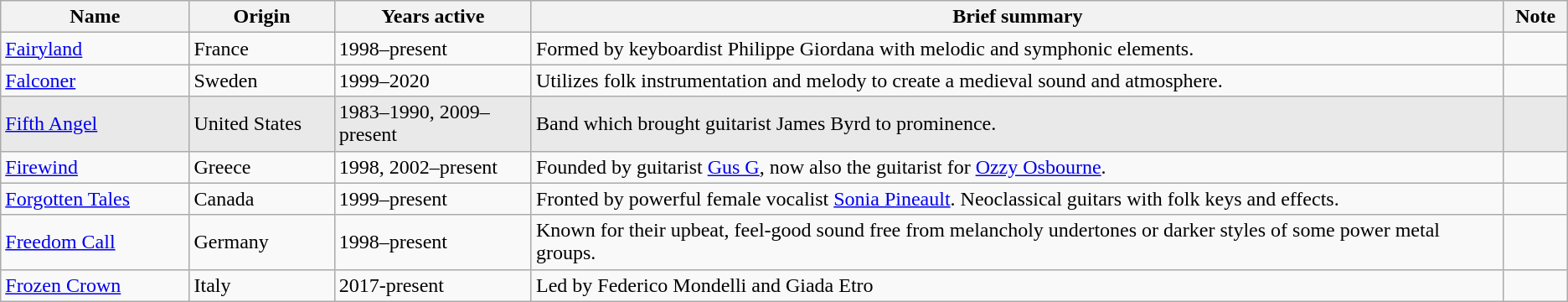<table class= "wikitable sortable sticky-header-multi">
<tr>
<th style="width:11em">Name</th>
<th style="width:8em">Origin</th>
<th style="width:12em">Years active</th>
<th style="width:65em">Brief summary</th>
<th style="width:3em">Note</th>
</tr>
<tr>
<td><a href='#'>Fairyland</a></td>
<td>France</td>
<td>1998–present</td>
<td>Formed by keyboardist Philippe Giordana with melodic and symphonic elements.</td>
<td></td>
</tr>
<tr>
<td><a href='#'>Falconer</a></td>
<td>Sweden</td>
<td>1999–2020</td>
<td>Utilizes folk instrumentation and melody to create a medieval sound and atmosphere.</td>
<td></td>
</tr>
<tr style="background:#e9e9e9;">
<td><a href='#'>Fifth Angel</a></td>
<td>United States</td>
<td>1983–1990, 2009–present</td>
<td>Band which brought guitarist James Byrd to prominence.</td>
<td></td>
</tr>
<tr>
<td><a href='#'>Firewind</a></td>
<td>Greece</td>
<td>1998, 2002–present</td>
<td>Founded by guitarist <a href='#'>Gus G</a>, now also the guitarist for <a href='#'>Ozzy Osbourne</a>.</td>
<td></td>
</tr>
<tr>
<td><a href='#'>Forgotten Tales</a></td>
<td>Canada</td>
<td>1999–present</td>
<td>Fronted by powerful female vocalist <a href='#'>Sonia Pineault</a>. Neoclassical guitars with folk keys and effects.</td>
<td></td>
</tr>
<tr>
<td><a href='#'>Freedom Call</a></td>
<td>Germany</td>
<td>1998–present</td>
<td>Known for their upbeat, feel-good sound free from melancholy undertones or darker styles of some power metal groups.</td>
<td></td>
</tr>
<tr>
<td><a href='#'>Frozen Crown</a></td>
<td>Italy</td>
<td>2017-present</td>
<td>Led by Federico Mondelli and Giada Etro</td>
<td></td>
</tr>
</table>
